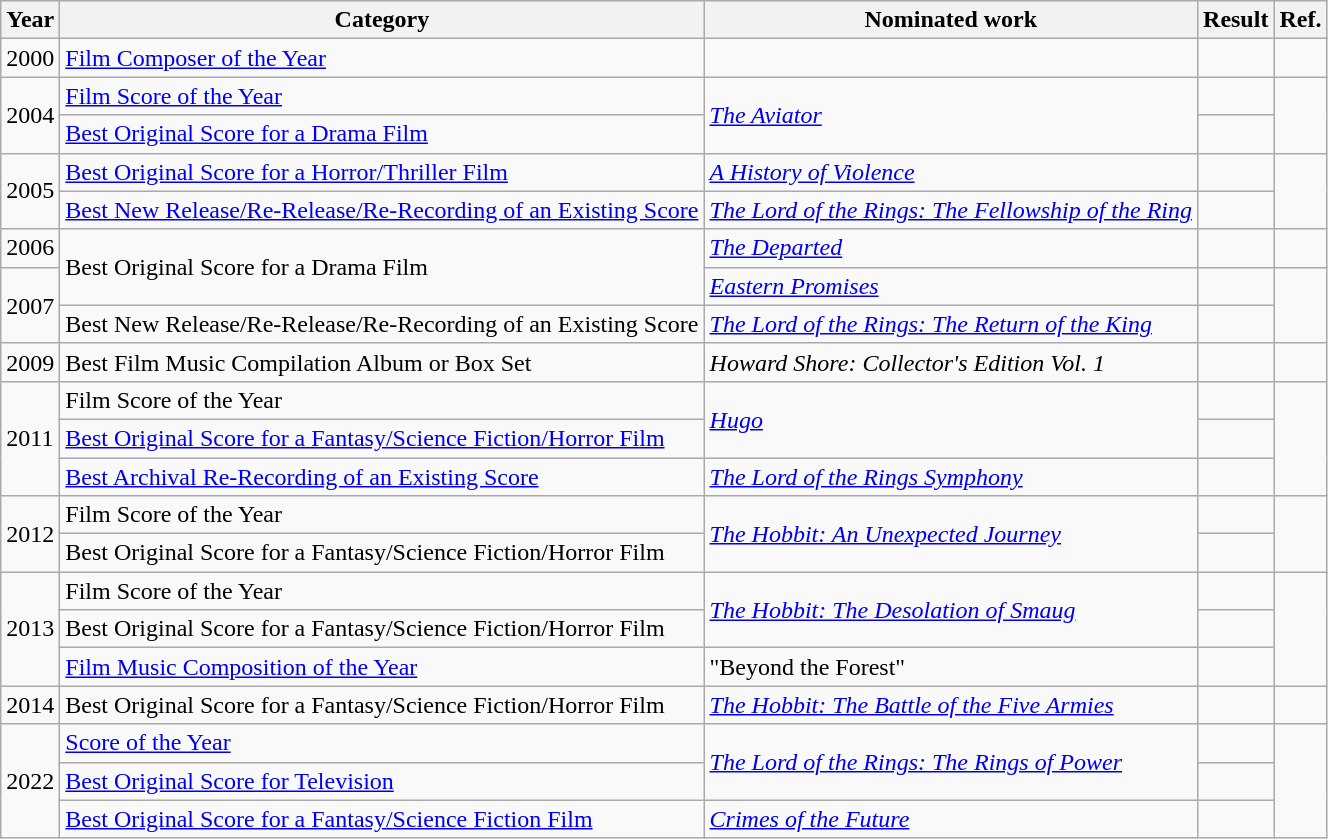<table class="wikitable">
<tr>
<th>Year</th>
<th>Category</th>
<th>Nominated work</th>
<th>Result</th>
<th>Ref.</th>
</tr>
<tr>
<td>2000</td>
<td><a href='#'>Film Composer of the Year</a></td>
<td></td>
<td></td>
<td align="center"></td>
</tr>
<tr>
<td rowspan="2">2004</td>
<td><a href='#'>Film Score of the Year</a></td>
<td rowspan="2"><em><a href='#'>The Aviator</a></em></td>
<td></td>
<td align="center" rowspan="2"></td>
</tr>
<tr>
<td><a href='#'>Best Original Score for a Drama Film</a></td>
<td></td>
</tr>
<tr>
<td rowspan="2">2005</td>
<td><a href='#'>Best Original Score for a Horror/Thriller Film</a></td>
<td><em><a href='#'>A History of Violence</a></em></td>
<td></td>
<td align="center" rowspan="2"></td>
</tr>
<tr>
<td><a href='#'>Best New Release/Re-Release/Re-Recording of an Existing Score</a></td>
<td><em><a href='#'>The Lord of the Rings: The Fellowship of the Ring</a></em></td>
<td></td>
</tr>
<tr>
<td>2006</td>
<td rowspan="2">Best Original Score for a Drama Film</td>
<td><em><a href='#'>The Departed</a></em></td>
<td></td>
<td align="center"></td>
</tr>
<tr>
<td rowspan="2">2007</td>
<td><em><a href='#'>Eastern Promises</a></em></td>
<td></td>
<td align="center" rowspan="2"></td>
</tr>
<tr>
<td>Best New Release/Re-Release/Re-Recording of an Existing Score</td>
<td><em><a href='#'>The Lord of the Rings: The Return of the King</a></em></td>
<td></td>
</tr>
<tr>
<td>2009</td>
<td>Best Film Music Compilation Album or Box Set</td>
<td><em>Howard Shore: Collector's Edition Vol. 1</em></td>
<td></td>
<td align="center"></td>
</tr>
<tr>
<td rowspan="3">2011</td>
<td>Film Score of the Year</td>
<td rowspan="2"><em><a href='#'>Hugo</a></em></td>
<td></td>
<td align="center" rowspan="3"></td>
</tr>
<tr>
<td><a href='#'>Best Original Score for a Fantasy/Science Fiction/Horror Film</a></td>
<td></td>
</tr>
<tr>
<td><a href='#'>Best Archival Re-Recording of an Existing Score</a></td>
<td><em><a href='#'>The Lord of the Rings Symphony</a></em></td>
<td></td>
</tr>
<tr>
<td rowspan="2">2012</td>
<td>Film Score of the Year</td>
<td rowspan="2"><em><a href='#'>The Hobbit: An Unexpected Journey</a></em></td>
<td></td>
<td align="center" rowspan="2"></td>
</tr>
<tr>
<td>Best Original Score for a Fantasy/Science Fiction/Horror Film</td>
<td></td>
</tr>
<tr>
<td rowspan="3">2013</td>
<td>Film Score of the Year</td>
<td rowspan="2"><em><a href='#'>The Hobbit: The Desolation of Smaug</a></em></td>
<td></td>
<td align="center" rowspan="3"></td>
</tr>
<tr>
<td>Best Original Score for a Fantasy/Science Fiction/Horror Film</td>
<td></td>
</tr>
<tr>
<td><a href='#'>Film Music Composition of the Year</a></td>
<td>"Beyond the Forest" </td>
<td></td>
</tr>
<tr>
<td>2014</td>
<td>Best Original Score for a Fantasy/Science Fiction/Horror Film</td>
<td><em><a href='#'>The Hobbit: The Battle of the Five Armies</a></em></td>
<td></td>
<td align="center"></td>
</tr>
<tr>
<td rowspan="3">2022</td>
<td><a href='#'>Score of the Year</a></td>
<td rowspan="2"><em><a href='#'>The Lord of the Rings: The Rings of Power</a></em></td>
<td></td>
<td align="center" rowspan="3"> <br> </td>
</tr>
<tr>
<td><a href='#'>Best Original Score for Television</a></td>
<td></td>
</tr>
<tr>
<td><a href='#'>Best Original Score for a Fantasy/Science Fiction Film</a></td>
<td><em><a href='#'>Crimes of the Future</a></em></td>
<td></td>
</tr>
</table>
